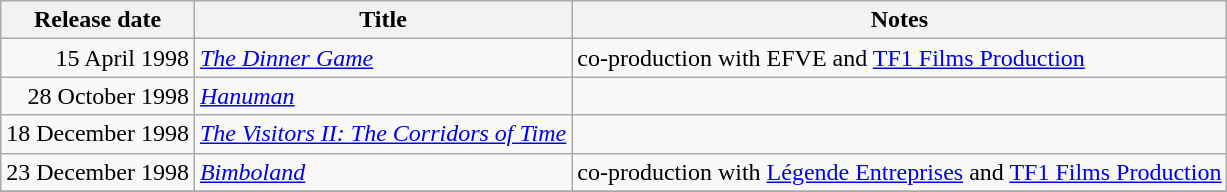<table class="wikitable sortable">
<tr>
<th scope="col">Release date</th>
<th>Title</th>
<th>Notes</th>
</tr>
<tr>
<td style="text-align:right;">15 April 1998</td>
<td><em><a href='#'>The Dinner Game</a></em></td>
<td>co-production with EFVE and <a href='#'>TF1 Films Production</a></td>
</tr>
<tr>
<td style="text-align:right;">28 October 1998</td>
<td><em><a href='#'>Hanuman</a></em></td>
<td></td>
</tr>
<tr>
<td style="text-align:right;">18 December 1998</td>
<td><em><a href='#'>The Visitors II: The Corridors of Time</a></em></td>
<td></td>
</tr>
<tr>
<td style="text-align:right;">23 December 1998</td>
<td><em><a href='#'>Bimboland</a></em></td>
<td>co-production with <a href='#'>Légende Entreprises</a> and <a href='#'>TF1 Films Production</a></td>
</tr>
<tr>
</tr>
</table>
